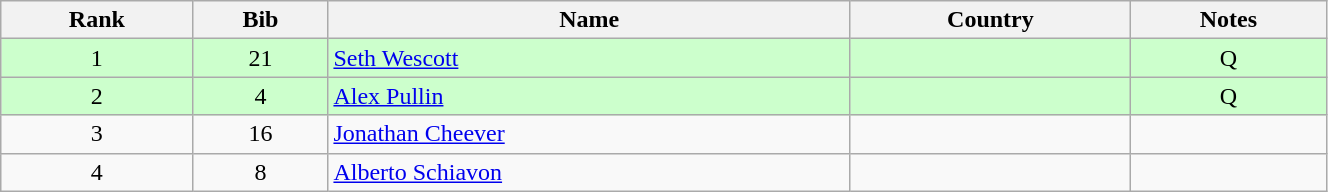<table class="wikitable" style="text-align:center;" width=70%>
<tr>
<th>Rank</th>
<th>Bib</th>
<th>Name</th>
<th>Country</th>
<th>Notes</th>
</tr>
<tr bgcolor="#ccffcc">
<td>1</td>
<td>21</td>
<td align=left><a href='#'>Seth Wescott</a></td>
<td align=left></td>
<td>Q</td>
</tr>
<tr bgcolor="#ccffcc">
<td>2</td>
<td>4</td>
<td align=left><a href='#'>Alex Pullin</a></td>
<td align=left></td>
<td>Q</td>
</tr>
<tr>
<td>3</td>
<td>16</td>
<td align=left><a href='#'>Jonathan Cheever</a></td>
<td align=left></td>
<td></td>
</tr>
<tr>
<td>4</td>
<td>8</td>
<td align=left><a href='#'>Alberto Schiavon</a></td>
<td align=left></td>
<td></td>
</tr>
</table>
